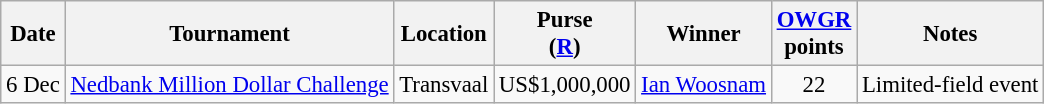<table class="wikitable" style="font-size:95%">
<tr>
<th>Date</th>
<th>Tournament</th>
<th>Location</th>
<th>Purse<br>(<a href='#'>R</a>)</th>
<th>Winner</th>
<th><a href='#'>OWGR</a><br>points</th>
<th>Notes</th>
</tr>
<tr>
<td>6 Dec</td>
<td><a href='#'>Nedbank Million Dollar Challenge</a></td>
<td>Transvaal</td>
<td align=right>US$1,000,000</td>
<td> <a href='#'>Ian Woosnam</a></td>
<td align=center>22</td>
<td>Limited-field event</td>
</tr>
</table>
